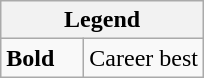<table class="wikitable">
<tr>
<th colspan="2">Legend</th>
</tr>
<tr>
<td style="width:3em;"><strong>Bold</strong></td>
<td>Career best</td>
</tr>
</table>
